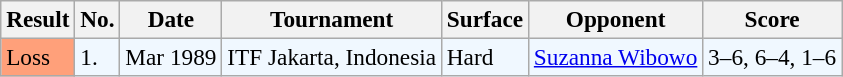<table class="sortable wikitable" style=font-size:97%>
<tr>
<th>Result</th>
<th>No.</th>
<th>Date</th>
<th>Tournament</th>
<th>Surface</th>
<th>Opponent</th>
<th>Score</th>
</tr>
<tr style="background:#f0f8ff;">
<td style="background:#ffa07a;">Loss</td>
<td>1.</td>
<td>Mar 1989</td>
<td>ITF Jakarta, Indonesia</td>
<td>Hard</td>
<td> <a href='#'>Suzanna Wibowo</a></td>
<td>3–6, 6–4, 1–6</td>
</tr>
</table>
